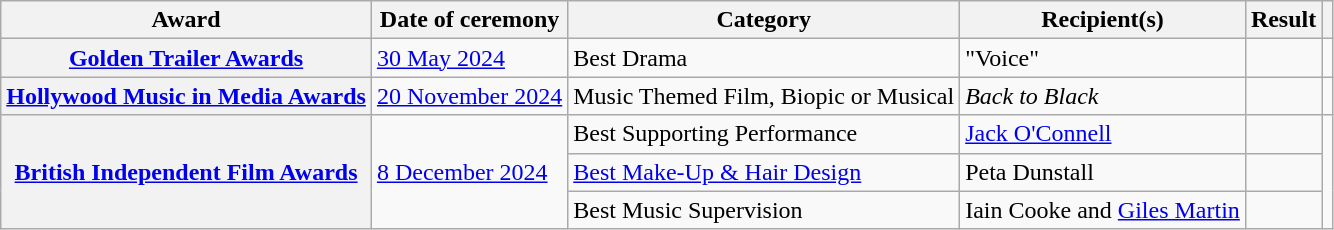<table class="wikitable sortable plainrowheaders">
<tr>
<th scope="col">Award</th>
<th scope="col">Date of ceremony</th>
<th scope="col">Category</th>
<th scope="col">Recipient(s)</th>
<th>Result</th>
<th scope="col" class="unsortable"></th>
</tr>
<tr>
<th scope="row"><a href='#'>Golden Trailer Awards</a></th>
<td><a href='#'>30 May 2024</a></td>
<td>Best Drama</td>
<td>"Voice"</td>
<td></td>
<td align="center"></td>
</tr>
<tr>
<th scope="row"><a href='#'>Hollywood Music in Media Awards</a></th>
<td><a href='#'>20 November 2024</a></td>
<td>Music Themed Film, Biopic or Musical</td>
<td><em>Back to Black</em></td>
<td></td>
<td align="center"></td>
</tr>
<tr>
<th rowspan="3" scope="row"><a href='#'>British Independent Film Awards</a></th>
<td rowspan="3"><a href='#'>8 December 2024</a></td>
<td>Best Supporting Performance</td>
<td><a href='#'>Jack O'Connell</a></td>
<td></td>
<td rowspan="3" align="center"></td>
</tr>
<tr>
<td><a href='#'>Best Make-Up & Hair Design</a></td>
<td>Peta Dunstall</td>
<td></td>
</tr>
<tr>
<td>Best Music Supervision</td>
<td>Iain Cooke and <a href='#'>Giles Martin</a></td>
<td></td>
</tr>
</table>
